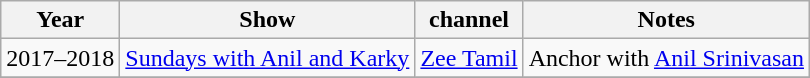<table class="wikitable">
<tr>
<th>Year</th>
<th>Show</th>
<th>channel</th>
<th>Notes</th>
</tr>
<tr>
<td>2017–2018</td>
<td><a href='#'>Sundays with Anil and Karky</a></td>
<td><a href='#'>Zee Tamil</a></td>
<td>Anchor with <a href='#'>Anil Srinivasan</a></td>
</tr>
<tr>
</tr>
</table>
